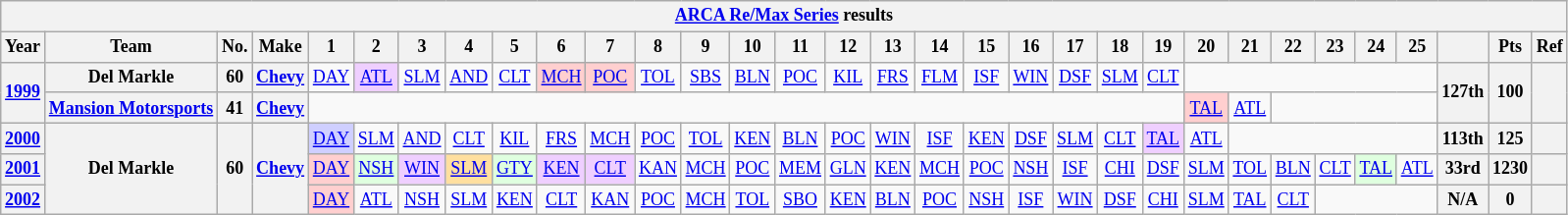<table class="wikitable" style="text-align:center; font-size:75%">
<tr>
<th colspan="34"><a href='#'>ARCA Re/Max Series</a> results</th>
</tr>
<tr>
<th>Year</th>
<th>Team</th>
<th>No.</th>
<th>Make</th>
<th>1</th>
<th>2</th>
<th>3</th>
<th>4</th>
<th>5</th>
<th>6</th>
<th>7</th>
<th>8</th>
<th>9</th>
<th>10</th>
<th>11</th>
<th>12</th>
<th>13</th>
<th>14</th>
<th>15</th>
<th>16</th>
<th>17</th>
<th>18</th>
<th>19</th>
<th>20</th>
<th>21</th>
<th>22</th>
<th>23</th>
<th>24</th>
<th>25</th>
<th></th>
<th>Pts</th>
<th>Ref</th>
</tr>
<tr>
<th rowspan=2><a href='#'>1999</a></th>
<th>Del Markle</th>
<th>60</th>
<th><a href='#'>Chevy</a></th>
<td><a href='#'>DAY</a></td>
<td style="background:#EFCFFF;"><a href='#'>ATL</a><br></td>
<td><a href='#'>SLM</a></td>
<td><a href='#'>AND</a></td>
<td><a href='#'>CLT</a></td>
<td style="background:#FFCFCF;"><a href='#'>MCH</a><br></td>
<td style="background:#FFCFCF;"><a href='#'>POC</a><br></td>
<td><a href='#'>TOL</a></td>
<td><a href='#'>SBS</a></td>
<td><a href='#'>BLN</a></td>
<td><a href='#'>POC</a></td>
<td><a href='#'>KIL</a></td>
<td><a href='#'>FRS</a></td>
<td><a href='#'>FLM</a></td>
<td><a href='#'>ISF</a></td>
<td><a href='#'>WIN</a></td>
<td><a href='#'>DSF</a></td>
<td><a href='#'>SLM</a></td>
<td><a href='#'>CLT</a></td>
<td colspan=6></td>
<th rowspan=2>127th</th>
<th rowspan=2>100</th>
<th rowspan=2></th>
</tr>
<tr>
<th><a href='#'>Mansion Motorsports</a></th>
<th>41</th>
<th><a href='#'>Chevy</a></th>
<td colspan=19></td>
<td style="background:#FFCFCF;"><a href='#'>TAL</a><br></td>
<td><a href='#'>ATL</a></td>
<td colspan=4></td>
</tr>
<tr>
<th><a href='#'>2000</a></th>
<th rowspan=3>Del Markle</th>
<th rowspan=3>60</th>
<th rowspan=3><a href='#'>Chevy</a></th>
<td style="background:#CFCFFF;"><a href='#'>DAY</a><br></td>
<td><a href='#'>SLM</a></td>
<td><a href='#'>AND</a></td>
<td><a href='#'>CLT</a></td>
<td><a href='#'>KIL</a></td>
<td><a href='#'>FRS</a></td>
<td><a href='#'>MCH</a></td>
<td><a href='#'>POC</a></td>
<td><a href='#'>TOL</a></td>
<td><a href='#'>KEN</a></td>
<td><a href='#'>BLN</a></td>
<td><a href='#'>POC</a></td>
<td><a href='#'>WIN</a></td>
<td><a href='#'>ISF</a></td>
<td><a href='#'>KEN</a></td>
<td><a href='#'>DSF</a></td>
<td><a href='#'>SLM</a></td>
<td><a href='#'>CLT</a></td>
<td style="background:#EFCFFF;"><a href='#'>TAL</a><br></td>
<td><a href='#'>ATL</a></td>
<td colspan=5></td>
<th>113th</th>
<th>125</th>
<th></th>
</tr>
<tr>
<th><a href='#'>2001</a></th>
<td style="background:#FFCFCF;"><a href='#'>DAY</a><br></td>
<td style="background:#DFFFDF;"><a href='#'>NSH</a><br></td>
<td style="background:#EFCFFF;"><a href='#'>WIN</a><br></td>
<td style="background:#FFDF9F;"><a href='#'>SLM</a><br></td>
<td style="background:#DFFFDF;"><a href='#'>GTY</a><br></td>
<td style="background:#EFCFFF;"><a href='#'>KEN</a><br></td>
<td style="background:#EFCFFF;"><a href='#'>CLT</a><br></td>
<td><a href='#'>KAN</a></td>
<td><a href='#'>MCH</a></td>
<td><a href='#'>POC</a></td>
<td><a href='#'>MEM</a></td>
<td><a href='#'>GLN</a></td>
<td><a href='#'>KEN</a></td>
<td><a href='#'>MCH</a></td>
<td><a href='#'>POC</a></td>
<td><a href='#'>NSH</a></td>
<td><a href='#'>ISF</a></td>
<td><a href='#'>CHI</a></td>
<td><a href='#'>DSF</a></td>
<td><a href='#'>SLM</a></td>
<td><a href='#'>TOL</a></td>
<td><a href='#'>BLN</a></td>
<td><a href='#'>CLT</a></td>
<td style="background:#DFFFDF;"><a href='#'>TAL</a><br></td>
<td><a href='#'>ATL</a></td>
<th>33rd</th>
<th>1230</th>
<th></th>
</tr>
<tr>
<th><a href='#'>2002</a></th>
<td style="background:#FFCFCF;"><a href='#'>DAY</a><br></td>
<td><a href='#'>ATL</a></td>
<td><a href='#'>NSH</a></td>
<td><a href='#'>SLM</a></td>
<td><a href='#'>KEN</a></td>
<td><a href='#'>CLT</a></td>
<td><a href='#'>KAN</a></td>
<td><a href='#'>POC</a></td>
<td><a href='#'>MCH</a></td>
<td><a href='#'>TOL</a></td>
<td><a href='#'>SBO</a></td>
<td><a href='#'>KEN</a></td>
<td><a href='#'>BLN</a></td>
<td><a href='#'>POC</a></td>
<td><a href='#'>NSH</a></td>
<td><a href='#'>ISF</a></td>
<td><a href='#'>WIN</a></td>
<td><a href='#'>DSF</a></td>
<td><a href='#'>CHI</a></td>
<td><a href='#'>SLM</a></td>
<td><a href='#'>TAL</a></td>
<td><a href='#'>CLT</a></td>
<td colspan=3></td>
<th>N/A</th>
<th>0</th>
<th></th>
</tr>
</table>
